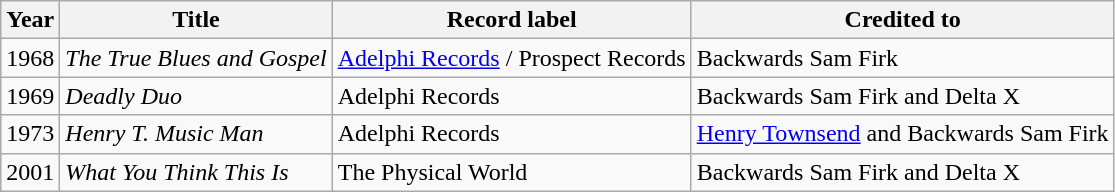<table class="wikitable sortable">
<tr>
<th>Year</th>
<th>Title</th>
<th>Record label</th>
<th>Credited to</th>
</tr>
<tr>
<td>1968</td>
<td><em>The True Blues and Gospel</em></td>
<td style="text-align:leeft;"><a href='#'>Adelphi Records</a> / Prospect Records</td>
<td style="text-align:left;">Backwards Sam Firk</td>
</tr>
<tr>
<td>1969</td>
<td><em>Deadly Duo</em></td>
<td style="text-align:left;">Adelphi Records</td>
<td style="text-align:left;">Backwards Sam Firk and Delta X</td>
</tr>
<tr>
<td>1973</td>
<td><em>Henry T. Music Man</em></td>
<td style="text-align:left;">Adelphi Records</td>
<td style="text-align:left;"><a href='#'>Henry Townsend</a> and Backwards Sam Firk</td>
</tr>
<tr>
<td>2001</td>
<td><em>What You Think This Is</em></td>
<td style="text-align:left;">The Physical World</td>
<td style="text-align:left;">Backwards Sam Firk and Delta X</td>
</tr>
</table>
